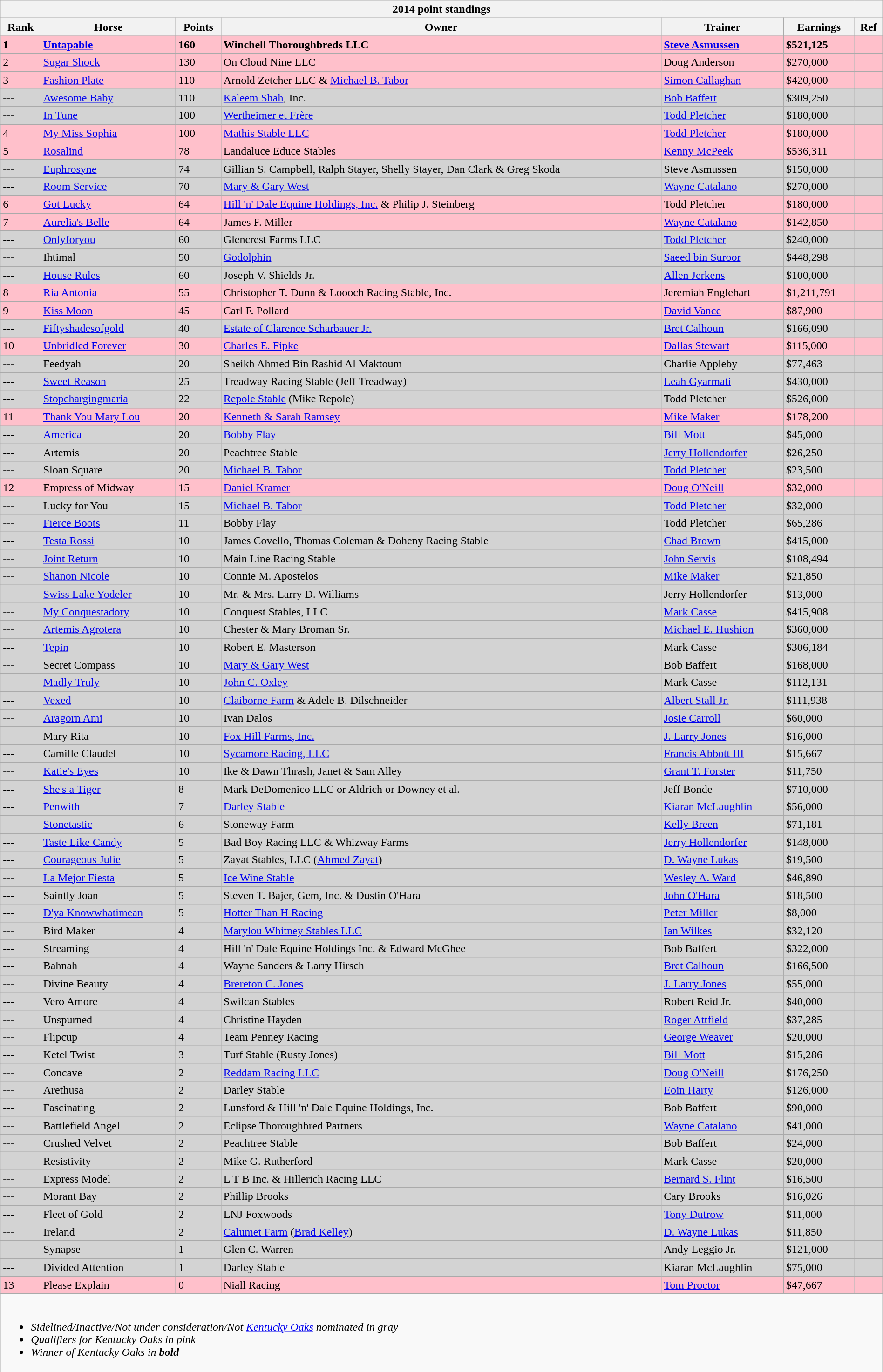<table class="wikitable" style="width:100%">
<tr>
<th colspan=7>2014 point standings</th>
</tr>
<tr>
<th>Rank</th>
<th>Horse</th>
<th>Points</th>
<th>Owner</th>
<th>Trainer</th>
<th>Earnings</th>
<th>Ref</th>
</tr>
<tr bgcolor="pink">
<td><strong>1</strong></td>
<td><strong><a href='#'>Untapable</a></strong></td>
<td><strong>160</strong></td>
<td><strong>Winchell Thoroughbreds LLC</strong></td>
<td><strong><a href='#'>Steve Asmussen</a></strong></td>
<td><strong>$521,125</strong></td>
<td></td>
</tr>
<tr bgcolor="pink">
<td>2</td>
<td><a href='#'>Sugar Shock</a></td>
<td>130</td>
<td>On Cloud Nine LLC</td>
<td>Doug Anderson</td>
<td>$270,000</td>
<td></td>
</tr>
<tr bgcolor="pink">
<td>3</td>
<td><a href='#'>Fashion Plate</a></td>
<td>110</td>
<td>Arnold Zetcher LLC & <a href='#'>Michael B. Tabor</a></td>
<td><a href='#'>Simon Callaghan</a></td>
<td>$420,000</td>
<td></td>
</tr>
<tr bgcolor="lightgray">
<td>---</td>
<td><a href='#'>Awesome Baby</a></td>
<td>110</td>
<td><a href='#'>Kaleem Shah</a>, Inc.</td>
<td><a href='#'>Bob Baffert</a></td>
<td>$309,250</td>
<td></td>
</tr>
<tr bgcolor="lightgray">
<td>---</td>
<td><a href='#'>In Tune</a></td>
<td>100</td>
<td><a href='#'>Wertheimer et Frère</a></td>
<td><a href='#'>Todd Pletcher</a></td>
<td>$180,000</td>
<td></td>
</tr>
<tr bgcolor="pink">
<td>4</td>
<td><a href='#'>My Miss Sophia</a></td>
<td>100</td>
<td><a href='#'>Mathis Stable LLC</a></td>
<td><a href='#'>Todd Pletcher</a></td>
<td>$180,000</td>
<td></td>
</tr>
<tr bgcolor="pink">
<td>5</td>
<td><a href='#'>Rosalind</a></td>
<td>78</td>
<td>Landaluce Educe Stables</td>
<td><a href='#'>Kenny McPeek</a></td>
<td>$536,311</td>
<td></td>
</tr>
<tr bgcolor="lightgray">
<td>---</td>
<td><a href='#'>Euphrosyne</a></td>
<td>74</td>
<td>Gillian S. Campbell, Ralph Stayer, Shelly Stayer, Dan Clark & Greg Skoda</td>
<td>Steve Asmussen</td>
<td>$150,000</td>
<td></td>
</tr>
<tr bgcolor="lightgray">
<td>---</td>
<td><a href='#'>Room Service</a></td>
<td>70</td>
<td><a href='#'>Mary & Gary West</a></td>
<td><a href='#'>Wayne Catalano</a></td>
<td>$270,000</td>
<td></td>
</tr>
<tr bgcolor="pink">
<td>6</td>
<td><a href='#'>Got Lucky</a></td>
<td>64</td>
<td><a href='#'>Hill 'n' Dale Equine Holdings, Inc.</a> & Philip J. Steinberg</td>
<td>Todd Pletcher</td>
<td>$180,000</td>
<td></td>
</tr>
<tr bgcolor="pink">
<td>7</td>
<td><a href='#'>Aurelia's Belle</a></td>
<td>64</td>
<td>James F. Miller</td>
<td><a href='#'>Wayne Catalano</a></td>
<td>$142,850</td>
<td></td>
</tr>
<tr bgcolor="lightgray">
<td>---</td>
<td><a href='#'>Onlyforyou</a></td>
<td>60</td>
<td>Glencrest Farms LLC</td>
<td><a href='#'>Todd Pletcher</a></td>
<td>$240,000</td>
<td></td>
</tr>
<tr bgcolor="lightgray">
<td>---</td>
<td>Ihtimal</td>
<td>50</td>
<td><a href='#'>Godolphin</a></td>
<td><a href='#'>Saeed bin Suroor</a></td>
<td>$448,298</td>
<td></td>
</tr>
<tr bgcolor="lightgray">
<td>---</td>
<td><a href='#'>House Rules</a></td>
<td>60</td>
<td>Joseph V. Shields Jr.</td>
<td><a href='#'>Allen Jerkens</a></td>
<td>$100,000</td>
<td></td>
</tr>
<tr bgcolor="pink">
<td>8</td>
<td><a href='#'>Ria Antonia</a></td>
<td>55</td>
<td>Christopher T. Dunn & Loooch Racing Stable, Inc.</td>
<td>Jeremiah Englehart</td>
<td>$1,211,791</td>
<td></td>
</tr>
<tr bgcolor="pink">
<td>9</td>
<td><a href='#'>Kiss Moon</a></td>
<td>45</td>
<td>Carl F. Pollard</td>
<td><a href='#'>David Vance</a></td>
<td>$87,900</td>
<td></td>
</tr>
<tr bgcolor="lightgray">
<td>---</td>
<td><a href='#'>Fiftyshadesofgold</a></td>
<td>40</td>
<td><a href='#'>Estate of Clarence Scharbauer Jr.</a></td>
<td><a href='#'>Bret Calhoun</a></td>
<td>$166,090</td>
<td></td>
</tr>
<tr bgcolor="pink">
<td>10</td>
<td><a href='#'>Unbridled Forever</a></td>
<td>30</td>
<td><a href='#'>Charles E. Fipke</a></td>
<td><a href='#'>Dallas Stewart</a></td>
<td>$115,000</td>
<td></td>
</tr>
<tr bgcolor="lightgray">
<td>---</td>
<td>Feedyah</td>
<td>20</td>
<td>Sheikh Ahmed Bin Rashid Al Maktoum</td>
<td>Charlie Appleby</td>
<td>$77,463</td>
<td></td>
</tr>
<tr bgcolor="lightgray">
<td>---</td>
<td><a href='#'>Sweet Reason</a></td>
<td>25</td>
<td>Treadway Racing Stable (Jeff Treadway)</td>
<td><a href='#'>Leah Gyarmati</a></td>
<td>$430,000</td>
<td></td>
</tr>
<tr bgcolor="lightgray">
<td>---</td>
<td><a href='#'>Stopchargingmaria</a></td>
<td>22</td>
<td><a href='#'>Repole Stable</a> (Mike Repole)</td>
<td>Todd Pletcher</td>
<td>$526,000</td>
<td></td>
</tr>
<tr bgcolor="pink">
<td>11</td>
<td><a href='#'>Thank You Mary Lou</a></td>
<td>20</td>
<td><a href='#'>Kenneth & Sarah Ramsey</a></td>
<td><a href='#'>Mike Maker</a></td>
<td>$178,200</td>
<td></td>
</tr>
<tr bgcolor="lightgray">
<td>---</td>
<td><a href='#'>America</a></td>
<td>20</td>
<td><a href='#'>Bobby Flay</a></td>
<td><a href='#'>Bill Mott</a></td>
<td>$45,000</td>
<td></td>
</tr>
<tr bgcolor="lightgray">
<td>---</td>
<td>Artemis</td>
<td>20</td>
<td>Peachtree Stable</td>
<td><a href='#'>Jerry Hollendorfer</a></td>
<td>$26,250</td>
<td></td>
</tr>
<tr bgcolor="lightgray">
<td>---</td>
<td>Sloan Square</td>
<td>20</td>
<td><a href='#'>Michael B. Tabor</a></td>
<td><a href='#'>Todd Pletcher</a></td>
<td>$23,500</td>
<td></td>
</tr>
<tr bgcolor="pink">
<td>12</td>
<td>Empress of Midway</td>
<td>15</td>
<td><a href='#'>Daniel Kramer</a></td>
<td><a href='#'>Doug O'Neill</a></td>
<td>$32,000</td>
<td></td>
</tr>
<tr bgcolor="lightgray">
<td>---</td>
<td>Lucky for You</td>
<td>15</td>
<td><a href='#'>Michael B. Tabor</a></td>
<td><a href='#'>Todd Pletcher</a></td>
<td>$32,000</td>
<td></td>
</tr>
<tr bgcolor="lightgray">
<td>---</td>
<td><a href='#'>Fierce Boots</a></td>
<td>11</td>
<td>Bobby Flay</td>
<td>Todd Pletcher</td>
<td>$65,286</td>
<td></td>
</tr>
<tr bgcolor="lightgray">
<td>---</td>
<td><a href='#'>Testa Rossi</a></td>
<td>10</td>
<td>James Covello, Thomas Coleman & Doheny Racing Stable</td>
<td><a href='#'>Chad Brown</a></td>
<td>$415,000</td>
<td></td>
</tr>
<tr bgcolor="lightgray">
<td>---</td>
<td><a href='#'>Joint Return</a></td>
<td>10</td>
<td>Main Line Racing Stable</td>
<td><a href='#'>John Servis</a></td>
<td>$108,494</td>
<td></td>
</tr>
<tr bgcolor="lightgray">
<td>---</td>
<td><a href='#'>Shanon Nicole</a></td>
<td>10</td>
<td>Connie M. Apostelos</td>
<td><a href='#'>Mike Maker</a></td>
<td>$21,850</td>
<td></td>
</tr>
<tr bgcolor="lightgray">
<td>---</td>
<td><a href='#'>Swiss Lake Yodeler</a></td>
<td>10</td>
<td>Mr. & Mrs. Larry D. Williams</td>
<td>Jerry Hollendorfer</td>
<td>$13,000</td>
<td></td>
</tr>
<tr bgcolor="lightgray">
<td>---</td>
<td><a href='#'>My Conquestadory</a></td>
<td>10</td>
<td>Conquest Stables, LLC</td>
<td><a href='#'>Mark Casse</a></td>
<td>$415,908</td>
<td></td>
</tr>
<tr bgcolor="lightgray">
<td>---</td>
<td><a href='#'>Artemis Agrotera</a></td>
<td>10</td>
<td>Chester & Mary Broman Sr.</td>
<td><a href='#'>Michael E. Hushion</a></td>
<td>$360,000</td>
<td></td>
</tr>
<tr bgcolor="lightgray">
<td>---</td>
<td><a href='#'>Tepin</a></td>
<td>10</td>
<td>Robert E. Masterson</td>
<td>Mark Casse</td>
<td>$306,184</td>
<td></td>
</tr>
<tr bgcolor="lightgray">
<td>---</td>
<td>Secret Compass</td>
<td>10</td>
<td><a href='#'>Mary & Gary West</a></td>
<td>Bob Baffert</td>
<td>$168,000</td>
<td></td>
</tr>
<tr bgcolor="lightgray">
<td>---</td>
<td><a href='#'>Madly Truly</a></td>
<td>10</td>
<td><a href='#'>John C. Oxley</a></td>
<td>Mark Casse</td>
<td>$112,131</td>
<td></td>
</tr>
<tr bgcolor="lightgray">
<td>---</td>
<td><a href='#'>Vexed</a></td>
<td>10</td>
<td><a href='#'>Claiborne Farm</a> & Adele B. Dilschneider</td>
<td><a href='#'>Albert Stall Jr.</a></td>
<td>$111,938</td>
<td></td>
</tr>
<tr bgcolor="lightgray">
<td>---</td>
<td><a href='#'>Aragorn Ami</a></td>
<td>10</td>
<td>Ivan Dalos</td>
<td><a href='#'>Josie Carroll</a></td>
<td>$60,000</td>
<td></td>
</tr>
<tr bgcolor="lightgray">
<td>---</td>
<td>Mary Rita</td>
<td>10</td>
<td><a href='#'>Fox Hill Farms, Inc.</a></td>
<td><a href='#'>J. Larry Jones</a></td>
<td>$16,000</td>
<td></td>
</tr>
<tr bgcolor="lightgray">
<td>---</td>
<td>Camille Claudel</td>
<td>10</td>
<td><a href='#'>Sycamore Racing, LLC</a></td>
<td><a href='#'>Francis Abbott III</a></td>
<td>$15,667</td>
<td></td>
</tr>
<tr bgcolor="lightgray">
<td>---</td>
<td><a href='#'>Katie's Eyes</a></td>
<td>10</td>
<td>Ike & Dawn Thrash, Janet & Sam Alley</td>
<td><a href='#'>Grant T. Forster</a></td>
<td>$11,750</td>
<td></td>
</tr>
<tr bgcolor="lightgray">
<td>---</td>
<td><a href='#'>She's a Tiger</a></td>
<td>8</td>
<td>Mark DeDomenico LLC or Aldrich or Downey et al.</td>
<td>Jeff Bonde</td>
<td>$710,000</td>
<td></td>
</tr>
<tr bgcolor="lightgray">
<td>---</td>
<td><a href='#'>Penwith</a></td>
<td>7</td>
<td><a href='#'>Darley Stable</a></td>
<td><a href='#'>Kiaran McLaughlin</a></td>
<td>$56,000</td>
<td></td>
</tr>
<tr bgcolor="lightgray">
<td>---</td>
<td><a href='#'>Stonetastic</a></td>
<td>6</td>
<td>Stoneway Farm</td>
<td><a href='#'>Kelly Breen</a></td>
<td>$71,181</td>
<td></td>
</tr>
<tr bgcolor="lightgray">
<td>---</td>
<td><a href='#'>Taste Like Candy</a></td>
<td>5</td>
<td>Bad Boy Racing LLC & Whizway Farms</td>
<td><a href='#'>Jerry Hollendorfer</a></td>
<td>$148,000</td>
<td></td>
</tr>
<tr bgcolor="lightgray">
<td>---</td>
<td><a href='#'>Courageous Julie</a></td>
<td>5</td>
<td>Zayat Stables, LLC (<a href='#'>Ahmed Zayat</a>)</td>
<td><a href='#'>D. Wayne Lukas</a></td>
<td>$19,500</td>
<td></td>
</tr>
<tr bgcolor="lightgray">
<td>---</td>
<td><a href='#'>La Mejor Fiesta</a></td>
<td>5</td>
<td><a href='#'>Ice Wine Stable</a></td>
<td><a href='#'>Wesley A. Ward</a></td>
<td>$46,890</td>
<td></td>
</tr>
<tr bgcolor="lightgray">
<td>---</td>
<td>Saintly Joan</td>
<td>5</td>
<td>Steven T. Bajer, Gem, Inc. & Dustin O'Hara</td>
<td><a href='#'>John O'Hara</a></td>
<td>$18,500</td>
<td></td>
</tr>
<tr bgcolor="lightgray">
<td>---</td>
<td><a href='#'>D'ya Knowwhatimean</a></td>
<td>5</td>
<td><a href='#'>Hotter Than H Racing</a></td>
<td><a href='#'>Peter Miller</a></td>
<td>$8,000</td>
<td></td>
</tr>
<tr bgcolor="lightgray">
<td>---</td>
<td>Bird Maker</td>
<td>4</td>
<td><a href='#'>Marylou Whitney Stables LLC</a></td>
<td><a href='#'>Ian Wilkes</a></td>
<td>$32,120</td>
<td></td>
</tr>
<tr bgcolor="lightgray">
<td>---</td>
<td>Streaming</td>
<td>4</td>
<td>Hill 'n' Dale Equine Holdings Inc. & Edward McGhee</td>
<td>Bob Baffert</td>
<td>$322,000</td>
<td></td>
</tr>
<tr bgcolor="lightgray">
<td>---</td>
<td>Bahnah</td>
<td>4</td>
<td>Wayne Sanders & Larry Hirsch</td>
<td><a href='#'>Bret Calhoun</a></td>
<td>$166,500</td>
<td></td>
</tr>
<tr bgcolor="lightgray">
<td>---</td>
<td>Divine Beauty</td>
<td>4</td>
<td><a href='#'>Brereton C. Jones</a></td>
<td><a href='#'>J. Larry Jones</a></td>
<td>$55,000</td>
<td></td>
</tr>
<tr bgcolor="lightgray">
<td>---</td>
<td>Vero Amore</td>
<td>4</td>
<td>Swilcan Stables</td>
<td>Robert Reid Jr.</td>
<td>$40,000</td>
<td></td>
</tr>
<tr bgcolor="lightgray">
<td>---</td>
<td>Unspurned</td>
<td>4</td>
<td>Christine Hayden</td>
<td><a href='#'>Roger Attfield</a></td>
<td>$37,285</td>
<td></td>
</tr>
<tr bgcolor="lightgray">
<td>---</td>
<td>Flipcup</td>
<td>4</td>
<td>Team Penney Racing</td>
<td><a href='#'>George Weaver</a></td>
<td>$20,000</td>
<td></td>
</tr>
<tr bgcolor="lightgray">
<td>---</td>
<td>Ketel Twist</td>
<td>3</td>
<td>Turf Stable (Rusty Jones)</td>
<td><a href='#'>Bill Mott</a></td>
<td>$15,286</td>
<td></td>
</tr>
<tr bgcolor="lightgray">
<td>---</td>
<td>Concave</td>
<td>2</td>
<td><a href='#'>Reddam Racing LLC</a></td>
<td><a href='#'>Doug O'Neill</a></td>
<td>$176,250</td>
<td></td>
</tr>
<tr bgcolor="lightgray">
<td>---</td>
<td>Arethusa</td>
<td>2</td>
<td>Darley Stable</td>
<td><a href='#'>Eoin Harty</a></td>
<td>$126,000</td>
<td></td>
</tr>
<tr bgcolor="lightgray">
<td>---</td>
<td>Fascinating</td>
<td>2</td>
<td>Lunsford & Hill 'n' Dale Equine Holdings, Inc.</td>
<td>Bob Baffert</td>
<td>$90,000</td>
<td></td>
</tr>
<tr bgcolor="lightgray">
<td>---</td>
<td>Battlefield Angel</td>
<td>2</td>
<td>Eclipse Thoroughbred Partners</td>
<td><a href='#'>Wayne Catalano</a></td>
<td>$41,000</td>
<td></td>
</tr>
<tr bgcolor="lightgray">
<td>---</td>
<td>Crushed Velvet</td>
<td>2</td>
<td>Peachtree Stable</td>
<td>Bob Baffert</td>
<td>$24,000</td>
<td></td>
</tr>
<tr bgcolor="lightgray">
<td>---</td>
<td>Resistivity</td>
<td>2</td>
<td>Mike G. Rutherford</td>
<td>Mark Casse</td>
<td>$20,000</td>
<td></td>
</tr>
<tr bgcolor="lightgray">
<td>---</td>
<td>Express Model</td>
<td>2</td>
<td>L T B Inc. & Hillerich Racing LLC</td>
<td><a href='#'>Bernard S. Flint</a></td>
<td>$16,500</td>
<td></td>
</tr>
<tr bgcolor="lightgray">
<td>---</td>
<td>Morant Bay</td>
<td>2</td>
<td>Phillip Brooks</td>
<td>Cary Brooks</td>
<td>$16,026</td>
<td></td>
</tr>
<tr bgcolor="lightgray">
<td>---</td>
<td>Fleet of Gold</td>
<td>2</td>
<td>LNJ Foxwoods</td>
<td><a href='#'>Tony Dutrow</a></td>
<td>$11,000</td>
<td></td>
</tr>
<tr bgcolor="lightgray">
<td>---</td>
<td>Ireland</td>
<td>2</td>
<td><a href='#'>Calumet Farm</a> (<a href='#'>Brad Kelley</a>)</td>
<td><a href='#'>D. Wayne Lukas</a></td>
<td>$11,850</td>
<td></td>
</tr>
<tr bgcolor="lightgray">
<td>---</td>
<td>Synapse</td>
<td>1</td>
<td>Glen C. Warren</td>
<td>Andy Leggio Jr.</td>
<td>$121,000</td>
<td></td>
</tr>
<tr bgcolor="lightgray">
<td>---</td>
<td>Divided Attention</td>
<td>1</td>
<td>Darley Stable</td>
<td>Kiaran McLaughlin</td>
<td>$75,000</td>
<td></td>
</tr>
<tr bgcolor="pink">
<td>13</td>
<td>Please Explain</td>
<td>0</td>
<td>Niall Racing</td>
<td><a href='#'>Tom Proctor</a></td>
<td>$47,667</td>
<td></td>
</tr>
<tr>
<td colspan=7><br><ul><li><em>Sidelined/Inactive/Not under consideration/Not <a href='#'>Kentucky Oaks</a> nominated in gray</em></li><li><em>Qualifiers for Kentucky Oaks in pink</em></li><li><em>Winner of Kentucky Oaks in <strong>bold<strong><em></li></ul></td>
</tr>
</table>
